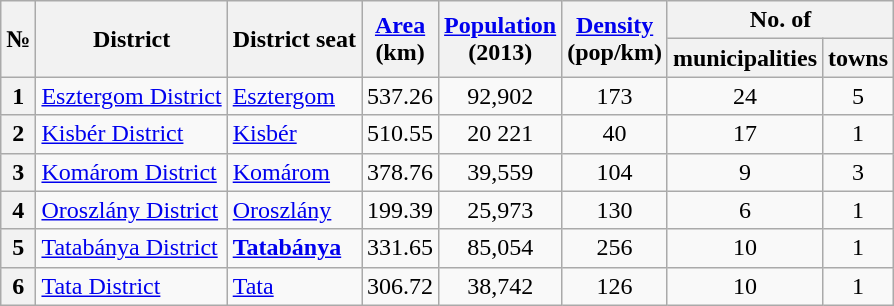<table class="wikitable sortable">
<tr>
<th rowspan=2>№</th>
<th rowspan=2>District</th>
<th rowspan=2>District seat</th>
<th rowspan=2><a href='#'>Area</a><br>(km)</th>
<th rowspan=2><a href='#'>Population</a><br>(2013)</th>
<th rowspan=2><a href='#'>Density</a><br>(pop/km)</th>
<th colspan=2>No. of</th>
</tr>
<tr>
<th>municipalities</th>
<th>towns</th>
</tr>
<tr>
<th>1</th>
<td><a href='#'>Esztergom District</a></td>
<td><a href='#'>Esztergom</a></td>
<td>537.26</td>
<td align="center">92,902</td>
<td align="center">173</td>
<td align="center">24</td>
<td align="center">5</td>
</tr>
<tr>
<th>2</th>
<td><a href='#'>Kisbér District</a></td>
<td><a href='#'>Kisbér</a></td>
<td>510.55</td>
<td align="center">20 221</td>
<td align="center">40</td>
<td align="center">17</td>
<td align="center">1</td>
</tr>
<tr>
<th>3</th>
<td><a href='#'>Komárom District</a></td>
<td><a href='#'>Komárom</a></td>
<td>378.76</td>
<td align="center">39,559</td>
<td align="center">104</td>
<td align="center">9</td>
<td align="center">3</td>
</tr>
<tr>
<th>4</th>
<td><a href='#'>Oroszlány District</a></td>
<td><a href='#'>Oroszlány</a></td>
<td>199.39</td>
<td align="center">25,973</td>
<td align="center">130</td>
<td align="center">6</td>
<td align="center">1</td>
</tr>
<tr>
<th>5</th>
<td><a href='#'>Tatabánya District</a></td>
<td><strong><a href='#'>Tatabánya</a></strong></td>
<td>331.65</td>
<td align="center">85,054</td>
<td align="center">256</td>
<td align="center">10</td>
<td align="center">1</td>
</tr>
<tr>
<th>6</th>
<td><a href='#'>Tata District</a></td>
<td><a href='#'>Tata</a></td>
<td>306.72</td>
<td align="center">38,742</td>
<td align="center">126</td>
<td align="center">10</td>
<td align="center">1</td>
</tr>
</table>
